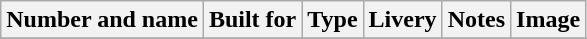<table class="wikitable">
<tr>
<th>Number and name</th>
<th>Built for</th>
<th>Type</th>
<th>Livery</th>
<th>Notes</th>
<th>Image</th>
</tr>
<tr>
</tr>
</table>
